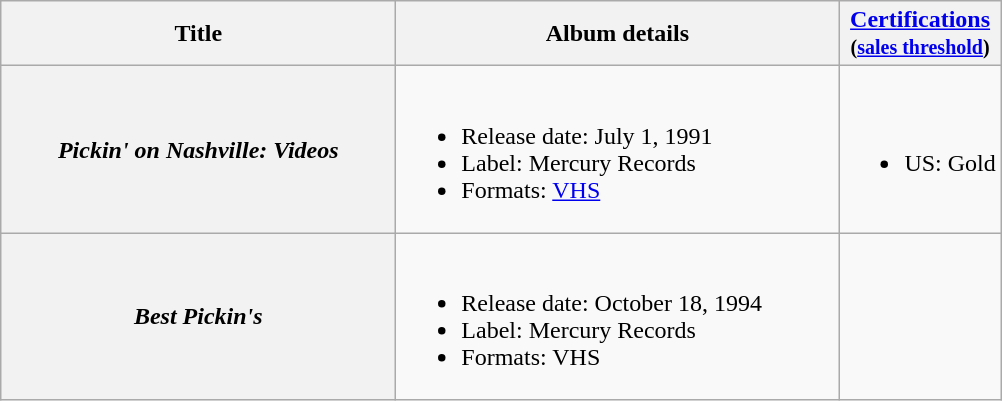<table class="wikitable plainrowheaders">
<tr>
<th style="width:16em;">Title</th>
<th style="width:18em;">Album details</th>
<th><a href='#'>Certifications</a><br><small>(<a href='#'>sales threshold</a>)</small></th>
</tr>
<tr>
<th scope="row"><em>Pickin' on Nashville: Videos</em></th>
<td><br><ul><li>Release date: July 1, 1991</li><li>Label: Mercury Records</li><li>Formats: <a href='#'>VHS</a></li></ul></td>
<td><br><ul><li>US: Gold</li></ul></td>
</tr>
<tr>
<th scope="row"><em>Best Pickin's</em></th>
<td><br><ul><li>Release date: October 18, 1994</li><li>Label: Mercury Records</li><li>Formats: VHS</li></ul></td>
<td></td>
</tr>
</table>
